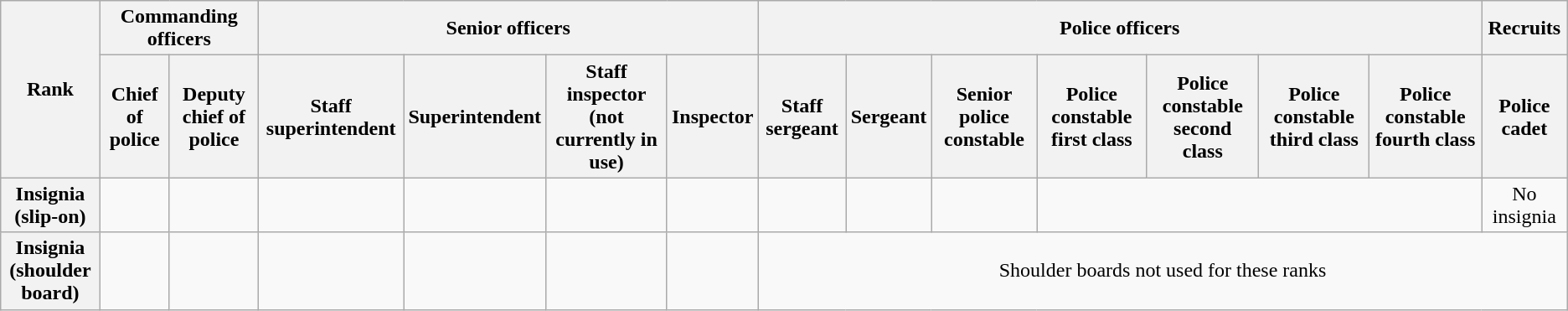<table class="wikitable">
<tr style="text-align:center;">
<th rowspan="2">Rank</th>
<th colspan="2">Commanding officers</th>
<th colspan="4">Senior officers</th>
<th colspan="7">Police officers</th>
<th colspan="1">Recruits</th>
</tr>
<tr style="text-align:center;">
<th>Chief of police</th>
<th>Deputy chief of police</th>
<th>Staff superintendent</th>
<th>Superintendent</th>
<th>Staff inspector (not currently in use)</th>
<th>Inspector</th>
<th>Staff sergeant</th>
<th>Sergeant</th>
<th>Senior police constable</th>
<th>Police constable first class</th>
<th>Police constable second class</th>
<th>Police constable third class</th>
<th>Police constable fourth class</th>
<th>Police cadet</th>
</tr>
<tr style="text-align:center;">
<th>Insignia<br>(slip-on)</th>
<td></td>
<td></td>
<td></td>
<td></td>
<td></td>
<td></td>
<td></td>
<td></td>
<td></td>
<td colspan=4></td>
<td>No insignia</td>
</tr>
<tr style="text-align:center;">
<th>Insignia<br>(shoulder board)</th>
<td></td>
<td></td>
<td></td>
<td></td>
<td></td>
<td></td>
<td colspan="8">Shoulder boards not used for these ranks</td>
</tr>
</table>
